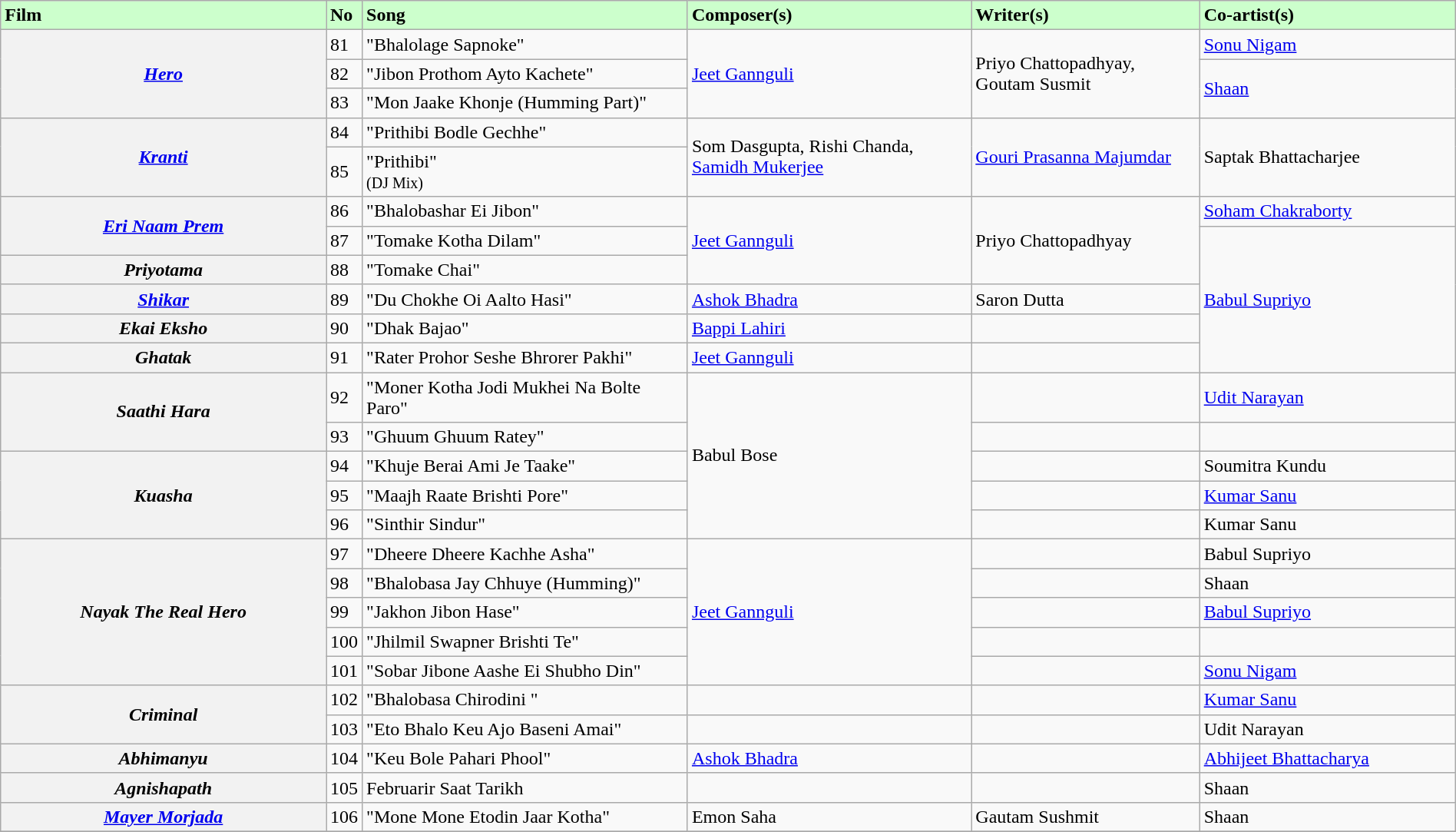<table class="wikitable plainrowheaders" style="width:100%; textcolor:#000">
<tr style="background:#cfc; text-align:"center;">
<td scope="col" style="width:23%;"><strong>Film</strong></td>
<td><strong>No</strong></td>
<td scope="col" style="width:23%;"><strong>Song</strong></td>
<td scope="col" style="width:20%;"><strong>Composer(s)</strong></td>
<td scope="col" style="width:16%;"><strong>Writer(s)</strong></td>
<td scope="col" style="width:18%;"><strong>Co-artist(s)</strong></td>
</tr>
<tr>
<th scope="row" rowspan="3"><em><a href='#'>Hero</a></em></th>
<td>81</td>
<td>"Bhalolage Sapnoke"</td>
<td rowspan="3"><a href='#'>Jeet Gannguli</a></td>
<td rowspan="3">Priyo Chattopadhyay, Goutam Susmit</td>
<td><a href='#'>Sonu Nigam</a></td>
</tr>
<tr>
<td>82</td>
<td>"Jibon Prothom Ayto Kachete"</td>
<td rowspan="2"><a href='#'>Shaan</a></td>
</tr>
<tr>
<td>83</td>
<td>"Mon Jaake Khonje (Humming Part)"</td>
</tr>
<tr>
<th scope="row" rowspan="2"><em><a href='#'>Kranti</a></em></th>
<td>84</td>
<td>"Prithibi Bodle Gechhe"</td>
<td rowspan="2">Som Dasgupta, Rishi Chanda, <a href='#'>Samidh Mukerjee</a></td>
<td rowspan="2"><a href='#'>Gouri Prasanna Majumdar</a></td>
<td rowspan="2">Saptak Bhattacharjee</td>
</tr>
<tr>
<td>85</td>
<td>"Prithibi"<br><small>(DJ Mix)</small></td>
</tr>
<tr>
<th scope="row" rowspan="2"><em><a href='#'>Eri Naam Prem</a></em></th>
<td>86</td>
<td>"Bhalobashar Ei Jibon"</td>
<td rowspan="3"><a href='#'>Jeet Gannguli</a></td>
<td rowspan="3">Priyo Chattopadhyay</td>
<td><a href='#'>Soham Chakraborty</a></td>
</tr>
<tr>
<td>87</td>
<td>"Tomake Kotha Dilam"</td>
<td rowspan="5"><a href='#'>Babul Supriyo</a></td>
</tr>
<tr>
<th scope="row"><em>Priyotama</em></th>
<td>88</td>
<td>"Tomake Chai"</td>
</tr>
<tr>
<th scope="row"><em><a href='#'>Shikar</a></em></th>
<td>89</td>
<td>"Du Chokhe Oi Aalto Hasi"</td>
<td><a href='#'>Ashok Bhadra</a></td>
<td>Saron Dutta</td>
</tr>
<tr>
<th scope="row"><em>Ekai Eksho</em></th>
<td>90</td>
<td>"Dhak Bajao"</td>
<td><a href='#'>Bappi Lahiri</a></td>
<td></td>
</tr>
<tr>
<th scope="row"><em>Ghatak</em></th>
<td>91</td>
<td>"Rater Prohor Seshe Bhrorer Pakhi"</td>
<td><a href='#'>Jeet Gannguli</a></td>
<td></td>
</tr>
<tr>
<th scope="row" rowspan="2"><em>Saathi Hara</em></th>
<td>92</td>
<td>"Moner Kotha Jodi Mukhei Na Bolte Paro"</td>
<td rowspan="5">Babul Bose</td>
<td></td>
<td><a href='#'>Udit Narayan</a></td>
</tr>
<tr>
<td>93</td>
<td>"Ghuum Ghuum Ratey"</td>
<td></td>
<td></td>
</tr>
<tr>
<th rowspan=3 scope="row"><em>Kuasha</em></th>
<td>94</td>
<td>"Khuje Berai Ami Je Taake"</td>
<td></td>
<td>Soumitra Kundu</td>
</tr>
<tr>
<td>95</td>
<td>"Maajh Raate Brishti Pore"</td>
<td></td>
<td><a href='#'>Kumar Sanu</a></td>
</tr>
<tr>
<td>96</td>
<td>"Sinthir Sindur"</td>
<td></td>
<td>Kumar Sanu</td>
</tr>
<tr>
<th scope="row" rowspan="5"><em>Nayak The Real Hero</em></th>
<td>97</td>
<td>"Dheere Dheere Kachhe Asha"</td>
<td rowspan="5"><a href='#'>Jeet Gannguli</a></td>
<td></td>
<td>Babul Supriyo</td>
</tr>
<tr>
<td>98</td>
<td>"Bhalobasa Jay Chhuye (Humming)"</td>
<td></td>
<td>Shaan</td>
</tr>
<tr>
<td>99</td>
<td>"Jakhon Jibon Hase"</td>
<td></td>
<td><a href='#'>Babul Supriyo</a></td>
</tr>
<tr>
<td>100</td>
<td>"Jhilmil Swapner Brishti Te"</td>
<td></td>
<td></td>
</tr>
<tr>
<td>101</td>
<td>"Sobar Jibone Aashe Ei Shubho Din"</td>
<td></td>
<td><a href='#'>Sonu Nigam</a></td>
</tr>
<tr>
<th Scope="row" rowspan="2"><em>Criminal</em></th>
<td>102</td>
<td>"Bhalobasa Chirodini "</td>
<td></td>
<td></td>
<td><a href='#'>Kumar Sanu</a></td>
</tr>
<tr>
<td>103</td>
<td>"Eto Bhalo Keu Ajo Baseni Amai"</td>
<td></td>
<td></td>
<td>Udit Narayan</td>
</tr>
<tr>
<th scope="row"><em>Abhimanyu</em></th>
<td>104</td>
<td>"Keu Bole Pahari Phool"</td>
<td><a href='#'>Ashok Bhadra</a></td>
<td></td>
<td><a href='#'>Abhijeet Bhattacharya</a></td>
</tr>
<tr>
<th scope="row"><em>Agnishapath</em></th>
<td>105</td>
<td>Februarir Saat Tarikh</td>
<td></td>
<td></td>
<td>Shaan</td>
</tr>
<tr>
<th><em><a href='#'>Mayer Morjada</a></em></th>
<td>106</td>
<td>"Mone Mone Etodin Jaar Kotha"</td>
<td>Emon Saha</td>
<td>Gautam Sushmit</td>
<td>Shaan</td>
</tr>
<tr>
</tr>
</table>
